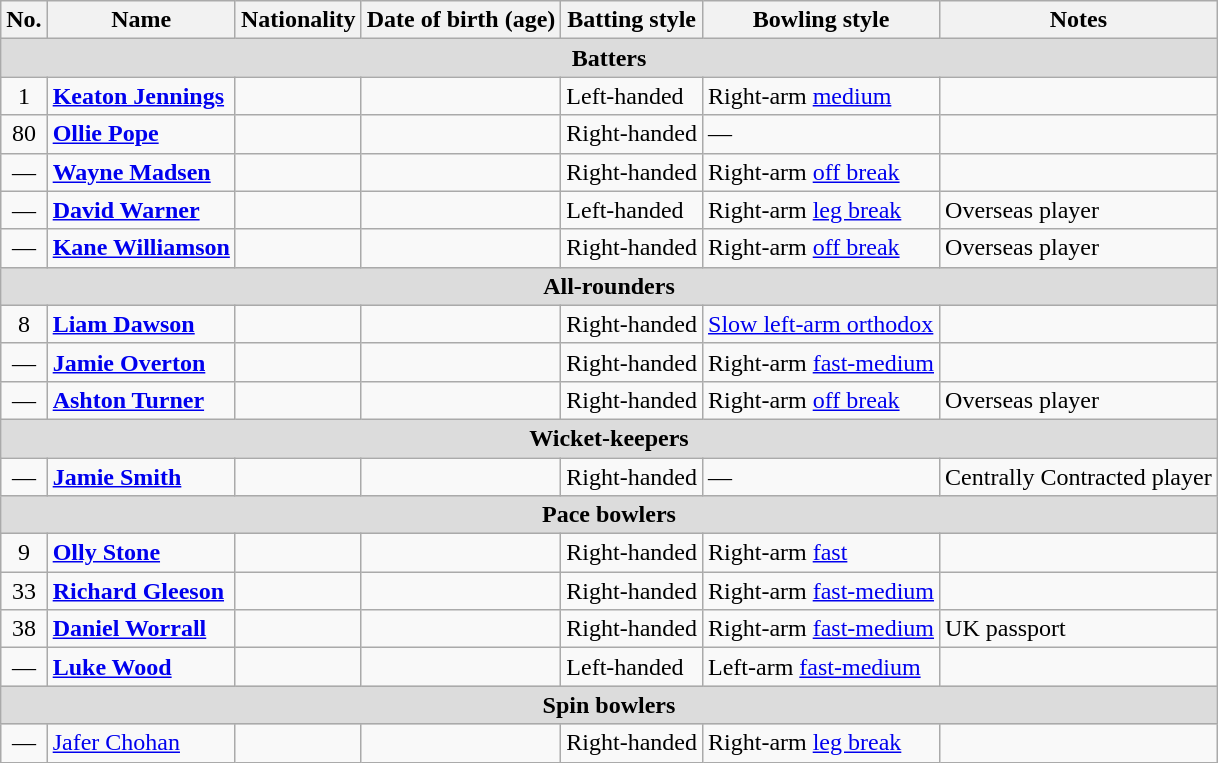<table class="wikitable">
<tr>
<th>No.</th>
<th>Name</th>
<th>Nationality</th>
<th>Date of birth (age)</th>
<th>Batting style</th>
<th>Bowling style</th>
<th>Notes</th>
</tr>
<tr>
<th colspan="7" style="background: #DCDCDC" align=right>Batters</th>
</tr>
<tr>
<td style="text-align:center">1</td>
<td><strong><a href='#'>Keaton Jennings</a></strong></td>
<td></td>
<td></td>
<td>Left-handed</td>
<td>Right-arm <a href='#'>medium</a></td>
<td></td>
</tr>
<tr>
<td style="text-align:center">80</td>
<td><strong><a href='#'>Ollie Pope</a></strong></td>
<td></td>
<td></td>
<td>Right-handed</td>
<td>—</td>
<td></td>
</tr>
<tr>
<td style="text-align:center">—</td>
<td><strong><a href='#'>Wayne Madsen</a></strong></td>
<td></td>
<td></td>
<td>Right-handed</td>
<td>Right-arm <a href='#'>off break</a></td>
<td></td>
</tr>
<tr>
<td style="text-align:center">—</td>
<td><strong><a href='#'>David Warner</a></strong></td>
<td></td>
<td></td>
<td>Left-handed</td>
<td>Right-arm <a href='#'>leg break</a></td>
<td>Overseas player</td>
</tr>
<tr>
<td style="text-align:center">—</td>
<td><strong><a href='#'>Kane Williamson</a></strong></td>
<td></td>
<td></td>
<td>Right-handed</td>
<td>Right-arm <a href='#'>off break</a></td>
<td>Overseas player</td>
</tr>
<tr>
<th colspan="7" style="background: #DCDCDC" align=right>All-rounders</th>
</tr>
<tr>
<td style="text-align:center">8</td>
<td><strong><a href='#'>Liam Dawson</a></strong></td>
<td></td>
<td></td>
<td>Right-handed</td>
<td><a href='#'>Slow left-arm orthodox</a></td>
<td></td>
</tr>
<tr>
<td style="text-align:center">—</td>
<td><strong><a href='#'>Jamie Overton</a></strong></td>
<td></td>
<td></td>
<td>Right-handed</td>
<td>Right-arm <a href='#'>fast-medium</a></td>
<td></td>
</tr>
<tr>
<td style="text-align:center">—</td>
<td><strong><a href='#'>Ashton Turner</a></strong></td>
<td></td>
<td></td>
<td>Right-handed</td>
<td>Right-arm <a href='#'>off break</a></td>
<td>Overseas player</td>
</tr>
<tr>
<th colspan="7" style="background: #DCDCDC" align=right>Wicket-keepers</th>
</tr>
<tr>
<td style="text-align:center">—</td>
<td><strong><a href='#'>Jamie Smith</a></strong></td>
<td></td>
<td></td>
<td>Right-handed</td>
<td>—</td>
<td>Centrally Contracted player</td>
</tr>
<tr>
<th colspan="7" style="background: #DCDCDC" align=right>Pace bowlers</th>
</tr>
<tr>
<td style="text-align:center">9</td>
<td><strong><a href='#'>Olly Stone</a></strong></td>
<td></td>
<td></td>
<td>Right-handed</td>
<td>Right-arm <a href='#'>fast</a></td>
<td></td>
</tr>
<tr>
<td style="text-align:center">33</td>
<td><strong><a href='#'>Richard Gleeson</a></strong></td>
<td></td>
<td></td>
<td>Right-handed</td>
<td>Right-arm <a href='#'>fast-medium</a></td>
<td></td>
</tr>
<tr>
<td style="text-align:center">38</td>
<td><strong><a href='#'>Daniel Worrall</a></strong></td>
<td></td>
<td></td>
<td>Right-handed</td>
<td>Right-arm <a href='#'>fast-medium</a></td>
<td>UK passport</td>
</tr>
<tr>
<td style="text-align:center">—</td>
<td><strong><a href='#'>Luke Wood</a></strong></td>
<td></td>
<td></td>
<td>Left-handed</td>
<td>Left-arm <a href='#'>fast-medium</a></td>
<td></td>
</tr>
<tr>
<th colspan="7" style="background: #DCDCDC" align=right>Spin bowlers</th>
</tr>
<tr>
<td style="text-align:center">—</td>
<td><a href='#'>Jafer Chohan</a></td>
<td></td>
<td></td>
<td>Right-handed</td>
<td>Right-arm <a href='#'>leg break</a></td>
<td></td>
</tr>
</table>
